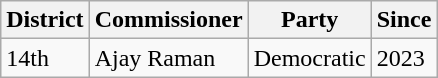<table class="wikitable">
<tr>
<th>District</th>
<th>Commissioner</th>
<th>Party</th>
<th>Since</th>
</tr>
<tr>
<td>14th</td>
<td>Ajay Raman</td>
<td>Democratic</td>
<td>2023</td>
</tr>
</table>
